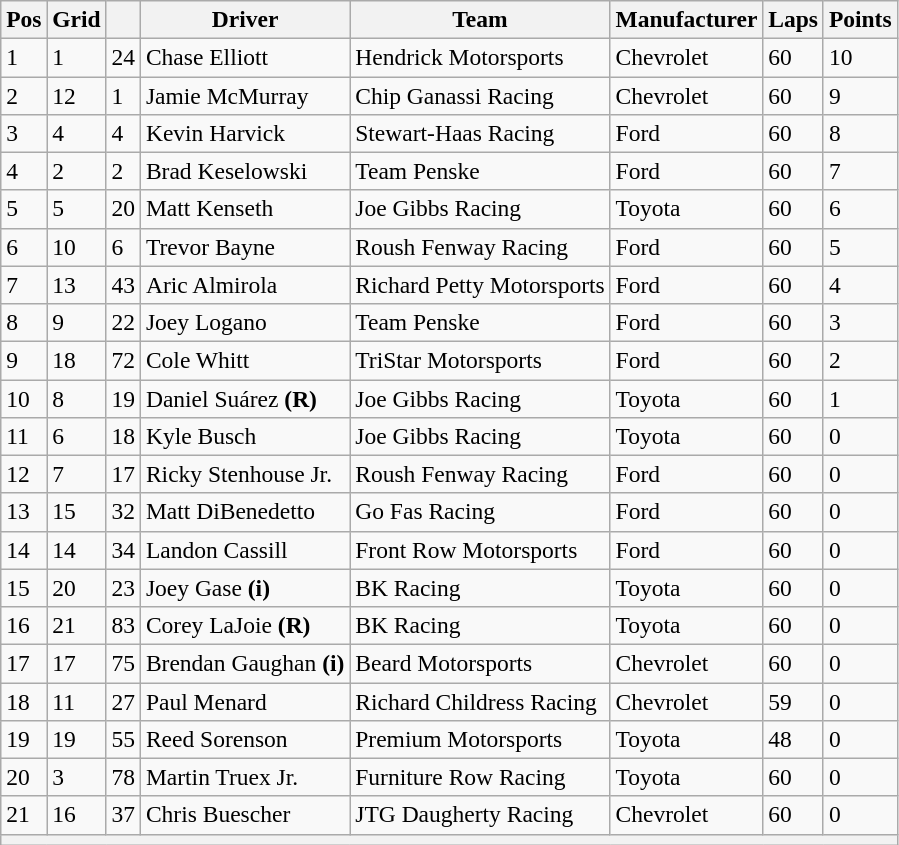<table class="wikitable" style="font-size:98%">
<tr>
<th>Pos</th>
<th>Grid</th>
<th></th>
<th>Driver</th>
<th>Team</th>
<th>Manufacturer</th>
<th>Laps</th>
<th>Points</th>
</tr>
<tr>
<td>1</td>
<td>1</td>
<td>24</td>
<td>Chase Elliott</td>
<td>Hendrick Motorsports</td>
<td>Chevrolet</td>
<td>60</td>
<td>10</td>
</tr>
<tr>
<td>2</td>
<td>12</td>
<td>1</td>
<td>Jamie McMurray</td>
<td>Chip Ganassi Racing</td>
<td>Chevrolet</td>
<td>60</td>
<td>9</td>
</tr>
<tr>
<td>3</td>
<td>4</td>
<td>4</td>
<td>Kevin Harvick</td>
<td>Stewart-Haas Racing</td>
<td>Ford</td>
<td>60</td>
<td>8</td>
</tr>
<tr>
<td>4</td>
<td>2</td>
<td>2</td>
<td>Brad Keselowski</td>
<td>Team Penske</td>
<td>Ford</td>
<td>60</td>
<td>7</td>
</tr>
<tr>
<td>5</td>
<td>5</td>
<td>20</td>
<td>Matt Kenseth</td>
<td>Joe Gibbs Racing</td>
<td>Toyota</td>
<td>60</td>
<td>6</td>
</tr>
<tr>
<td>6</td>
<td>10</td>
<td>6</td>
<td>Trevor Bayne</td>
<td>Roush Fenway Racing</td>
<td>Ford</td>
<td>60</td>
<td>5</td>
</tr>
<tr>
<td>7</td>
<td>13</td>
<td>43</td>
<td>Aric Almirola</td>
<td>Richard Petty Motorsports</td>
<td>Ford</td>
<td>60</td>
<td>4</td>
</tr>
<tr>
<td>8</td>
<td>9</td>
<td>22</td>
<td>Joey Logano</td>
<td>Team Penske</td>
<td>Ford</td>
<td>60</td>
<td>3</td>
</tr>
<tr>
<td>9</td>
<td>18</td>
<td>72</td>
<td>Cole Whitt</td>
<td>TriStar Motorsports</td>
<td>Ford</td>
<td>60</td>
<td>2</td>
</tr>
<tr>
<td>10</td>
<td>8</td>
<td>19</td>
<td>Daniel Suárez <strong>(R)</strong></td>
<td>Joe Gibbs Racing</td>
<td>Toyota</td>
<td>60</td>
<td>1</td>
</tr>
<tr>
<td>11</td>
<td>6</td>
<td>18</td>
<td>Kyle Busch</td>
<td>Joe Gibbs Racing</td>
<td>Toyota</td>
<td>60</td>
<td>0</td>
</tr>
<tr>
<td>12</td>
<td>7</td>
<td>17</td>
<td>Ricky Stenhouse Jr.</td>
<td>Roush Fenway Racing</td>
<td>Ford</td>
<td>60</td>
<td>0</td>
</tr>
<tr>
<td>13</td>
<td>15</td>
<td>32</td>
<td>Matt DiBenedetto</td>
<td>Go Fas Racing</td>
<td>Ford</td>
<td>60</td>
<td>0</td>
</tr>
<tr>
<td>14</td>
<td>14</td>
<td>34</td>
<td>Landon Cassill</td>
<td>Front Row Motorsports</td>
<td>Ford</td>
<td>60</td>
<td>0</td>
</tr>
<tr>
<td>15</td>
<td>20</td>
<td>23</td>
<td>Joey Gase <strong>(i)</strong></td>
<td>BK Racing</td>
<td>Toyota</td>
<td>60</td>
<td>0</td>
</tr>
<tr>
<td>16</td>
<td>21</td>
<td>83</td>
<td>Corey LaJoie <strong>(R)</strong></td>
<td>BK Racing</td>
<td>Toyota</td>
<td>60</td>
<td>0</td>
</tr>
<tr>
<td>17</td>
<td>17</td>
<td>75</td>
<td>Brendan Gaughan <strong>(i)</strong></td>
<td>Beard Motorsports</td>
<td>Chevrolet</td>
<td>60</td>
<td>0</td>
</tr>
<tr>
<td>18</td>
<td>11</td>
<td>27</td>
<td>Paul Menard</td>
<td>Richard Childress Racing</td>
<td>Chevrolet</td>
<td>59</td>
<td>0</td>
</tr>
<tr>
<td>19</td>
<td>19</td>
<td>55</td>
<td>Reed Sorenson</td>
<td>Premium Motorsports</td>
<td>Toyota</td>
<td>48</td>
<td>0</td>
</tr>
<tr>
<td>20</td>
<td>3</td>
<td>78</td>
<td>Martin Truex Jr.</td>
<td>Furniture Row Racing</td>
<td>Toyota</td>
<td>60</td>
<td>0</td>
</tr>
<tr>
<td>21</td>
<td>16</td>
<td>37</td>
<td>Chris Buescher</td>
<td>JTG Daugherty Racing</td>
<td>Chevrolet</td>
<td>60</td>
<td>0</td>
</tr>
<tr>
<th colspan="8"></th>
</tr>
</table>
